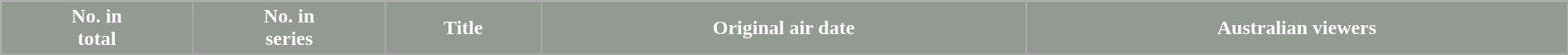<table class="wikitable plainrowheaders" style="width: 100%; margin-right: 0;">
<tr>
<th style="background:#929A92; color:#fff;">No. in<br>total</th>
<th style="background:#929A92; color:#fff;">No. in<br>series</th>
<th style="background:#929A92; color:#fff;">Title</th>
<th style="background:#929A92; color:#fff;">Original air date</th>
<th style="background:#929A92; color:#fff;">Australian viewers</th>
</tr>
<tr>
</tr>
</table>
